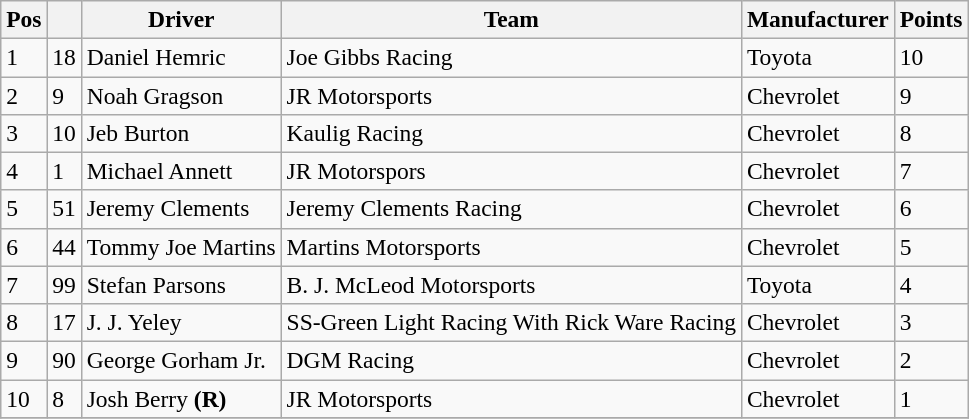<table class="wikitable" style="font-size:98%">
<tr>
<th>Pos</th>
<th></th>
<th>Driver</th>
<th>Team</th>
<th>Manufacturer</th>
<th>Points</th>
</tr>
<tr>
<td>1</td>
<td>18</td>
<td>Daniel Hemric</td>
<td>Joe Gibbs Racing</td>
<td>Toyota</td>
<td>10</td>
</tr>
<tr>
<td>2</td>
<td>9</td>
<td>Noah Gragson</td>
<td>JR Motorsports</td>
<td>Chevrolet</td>
<td>9</td>
</tr>
<tr>
<td>3</td>
<td>10</td>
<td>Jeb Burton</td>
<td>Kaulig Racing</td>
<td>Chevrolet</td>
<td>8</td>
</tr>
<tr>
<td>4</td>
<td>1</td>
<td>Michael Annett</td>
<td>JR Motorspors</td>
<td>Chevrolet</td>
<td>7</td>
</tr>
<tr>
<td>5</td>
<td>51</td>
<td>Jeremy Clements</td>
<td>Jeremy Clements Racing</td>
<td>Chevrolet</td>
<td>6</td>
</tr>
<tr>
<td>6</td>
<td>44</td>
<td>Tommy Joe Martins</td>
<td>Martins Motorsports</td>
<td>Chevrolet</td>
<td>5</td>
</tr>
<tr>
<td>7</td>
<td>99</td>
<td>Stefan Parsons</td>
<td>B. J. McLeod Motorsports</td>
<td>Toyota</td>
<td>4</td>
</tr>
<tr>
<td>8</td>
<td>17</td>
<td>J. J. Yeley</td>
<td>SS-Green Light Racing With Rick Ware Racing</td>
<td>Chevrolet</td>
<td>3</td>
</tr>
<tr>
<td>9</td>
<td>90</td>
<td>George Gorham Jr.</td>
<td>DGM Racing</td>
<td>Chevrolet</td>
<td>2</td>
</tr>
<tr>
<td>10</td>
<td>8</td>
<td>Josh Berry <strong>(R)</strong></td>
<td>JR Motorsports</td>
<td>Chevrolet</td>
<td>1</td>
</tr>
<tr>
</tr>
</table>
